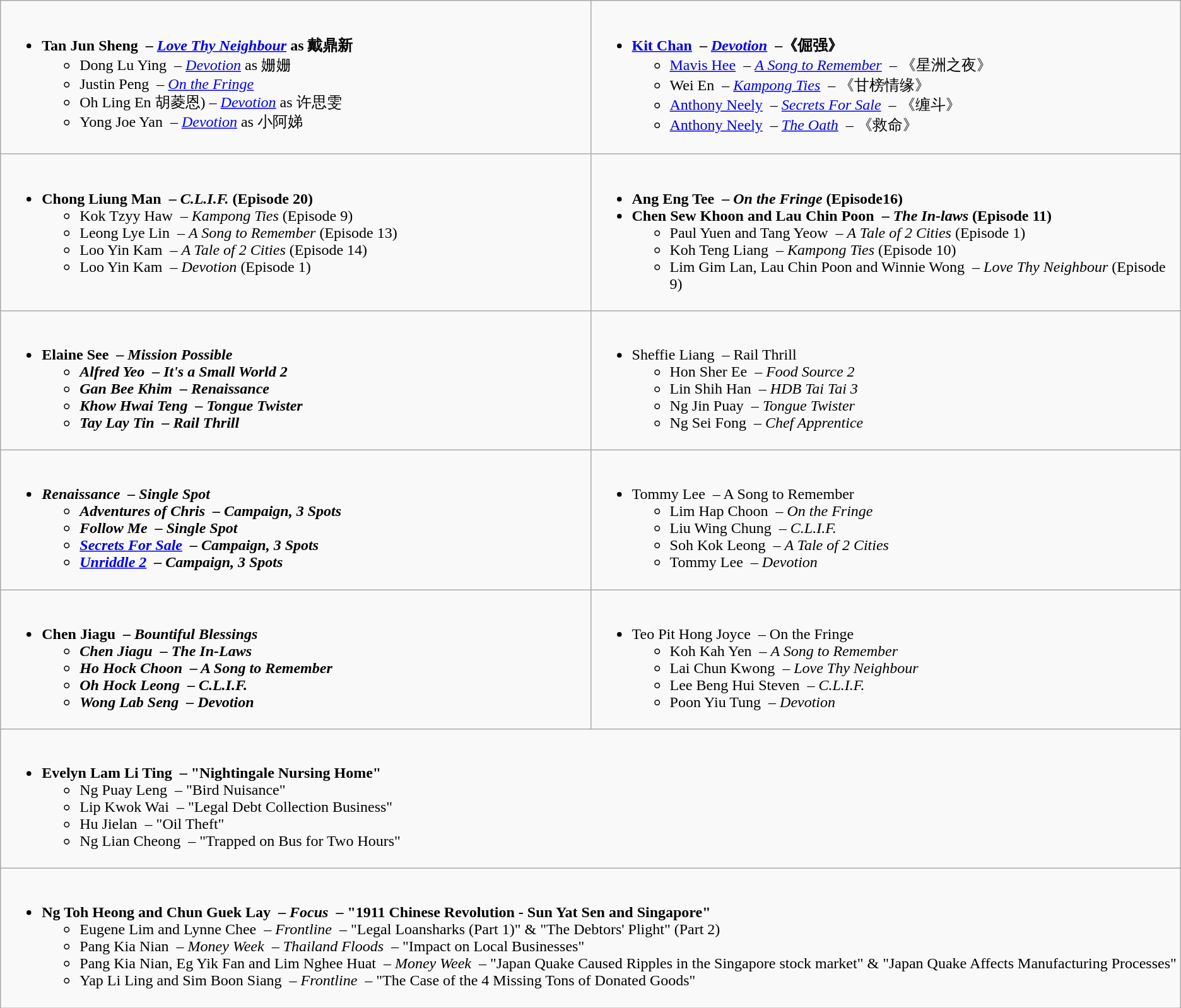<table class=wikitable>
<tr>
<td valign="top" width="50%"><br><div></div><ul><li><strong>Tan Jun Sheng  – <em><a href='#'>Love Thy Neighbour</a></em> as 戴鼎新</strong><ul><li>Dong Lu Ying   – <em><a href='#'>Devotion</a></em>  as 姗姗</li><li>Justin Peng   – <em><a href='#'>On the Fringe</a></em></li><li>Oh Ling En 胡菱恩) – <em><a href='#'>Devotion</a></em> as 许思雯</li><li>Yong Joe Yan  – <em><a href='#'>Devotion</a></em>  as 小阿娣</li></ul></li></ul></td>
<td valign="top" width="50%"><br><div></div><ul><li><strong><a href='#'>Kit Chan</a>   – <em><a href='#'>Devotion</a></em>    –《倔强》</strong><ul><li><a href='#'>Mavis Hee</a>   – <em><a href='#'>A Song to Remember</a></em>   – 《星洲之夜》</li><li>Wei En   – <em><a href='#'>Kampong Ties</a></em>  – 《甘榜情缘》</li><li><a href='#'>Anthony Neely</a>  – <em><a href='#'>Secrets For Sale</a></em>   – 《缠斗》</li><li><a href='#'>Anthony Neely</a>   – <em><a href='#'>The Oath</a></em>  – 《救命》</li></ul></li></ul></td>
</tr>
<tr>
<td valign="top" width="50%"><br><div></div><ul><li><strong>Chong Liung Man   – <em>C.L.I.F.</em> (Episode 20)</strong><ul><li>Kok Tzyy Haw   – <em>Kampong Ties</em> (Episode 9)</li><li>Leong Lye Lin   – <em> A Song to Remember</em>  (Episode 13)</li><li>Loo Yin Kam   – <em>A Tale of 2 Cities</em>  (Episode 14)</li><li>Loo Yin Kam   – <em>Devotion</em>  (Episode 1)</li></ul></li></ul></td>
<td valign="top" width="50%"><br><div></div><ul><li><strong>Ang Eng Tee   – <em>On the Fringe</em>  (Episode16)</strong></li><li><strong>Chen Sew Khoon and Lau Chin Poon   – <em>The In-laws</em> (Episode 11)</strong><ul><li>Paul Yuen  and Tang Yeow   – <em>A Tale of 2 Cities</em>  (Episode 1)</li><li>Koh Teng Liang   – <em>Kampong Ties</em> (Episode 10)</li><li>Lim Gim Lan, Lau Chin Poon  and  Winnie Wong  – <em>Love Thy Neighbour</em>  (Episode 9)</li></ul></li></ul></td>
</tr>
<tr>
<td valign="top" width="50%"><br><div></div><ul><li><strong>Elaine See    – <em>Mission Possible<strong><em><ul><li>Alfred Yeo  – </em>It's a Small World 2<em></li><li>Gan Bee Khim   – </em>Renaissance<em></li><li>Khow Hwai Teng   – </em>Tongue Twister<em></li><li>Tay Lay Tin   – </em>Rail Thrill<em></li></ul></li></ul></td>
<td valign="top" width="50%"><br><div></div><ul><li></strong>Sheffie Liang   – </em>Rail Thrill</em></strong><ul><li>Hon Sher Ee   – <em>Food Source 2</em></li><li>Lin Shih Han  – <em>HDB Tai Tai 3</em></li><li>Ng Jin Puay   – <em>Tongue Twister</em></li><li>Ng Sei Fong   – <em>Chef Apprentice</em></li></ul></li></ul></td>
</tr>
<tr>
<td valign="top" width="50%"><br><div></div><ul><li><strong><em>Renaissance<em>   – Single Spot<strong><ul><li></em>Adventures of Chris<em>   – Campaign, 3 Spots</li><li></em>Follow Me<em>   – Single Spot</li><li></em><a href='#'>Secrets For Sale</a><em>  – Campaign, 3 Spots</li><li></em><a href='#'>Unriddle 2</a><em>   – Campaign, 3 Spots</li></ul></li></ul></td>
<td valign="top" width="50%"><br><div></div><ul><li></strong>Tommy Lee   – </em>A Song to Remember</em></strong><ul><li>Lim Hap Choon  – <em>On the Fringe</em></li><li>Liu Wing Chung  – <em>C.L.I.F.</em></li><li>Soh Kok Leong   – <em>A Tale of 2 Cities</em></li><li>Tommy Lee  – <em>Devotion</em></li></ul></li></ul></td>
</tr>
<tr>
<td valign="top" width="50%"><br><div></div><ul><li><strong>Chen Jiagu   – <em>Bountiful Blessings<strong><em><ul><li>Chen Jiagu   – </em>The In-Laws<em></li><li>Ho Hock Choon  – </em>A Song to Remember<em></li><li>Oh Hock Leong   – </em>C.L.I.F.<em></li><li>Wong Lab Seng   – </em>Devotion<em></li></ul></li></ul></td>
<td valign="top" width="50%"><br><div></div><ul><li></strong>Teo Pit Hong Joyce   – </em>On the Fringe</em></strong><ul><li>Koh Kah Yen   – <em>A Song to Remember</em></li><li>Lai Chun Kwong  – <em>Love Thy Neighbour</em></li><li>Lee Beng Hui Steven  – <em>C.L.I.F.</em></li><li>Poon Yiu Tung   – <em>Devotion</em></li></ul></li></ul></td>
</tr>
<tr>
<td colspan=2 valign="top" width="100%"><br><div></div><ul><li><strong>Evelyn Lam Li Ting   – "Nightingale Nursing Home"</strong><ul><li>Ng Puay Leng  – "Bird Nuisance"</li><li>Lip Kwok Wai   – "Legal Debt Collection Business"</li><li>Hu Jielan  – "Oil Theft"</li><li>Ng Lian Cheong  – "Trapped on Bus for Two Hours"</li></ul></li></ul></td>
</tr>
<tr>
<td colspan=2 valign="top" width="100%"><br><div></div><ul><li><strong>Ng Toh Heong  and Chun Guek Lay  – <em>Focus</em>  – "1911 Chinese Revolution - Sun Yat Sen and Singapore"</strong><ul><li>Eugene Lim  and Lynne Chee   – <em>Frontline</em>   – "Legal Loansharks (Part 1)" & "The Debtors' Plight" (Part 2)</li><li>Pang Kia Nian  –  <em>Money Week</em>  – <em>Thailand Floods</em>  – "Impact on Local Businesses"</li><li>Pang Kia Nian, Eg Yik Fan  and Lim Nghee Huat  – <em>Money Week</em>   – "Japan Quake Caused Ripples in the Singapore stock market"  & "Japan Quake Affects Manufacturing Processes"</li><li>Yap Li Ling and Sim Boon Siang   – <em>Frontline</em>  – "The Case of the 4 Missing Tons of Donated Goods"</li></ul></li></ul></td>
</tr>
</table>
